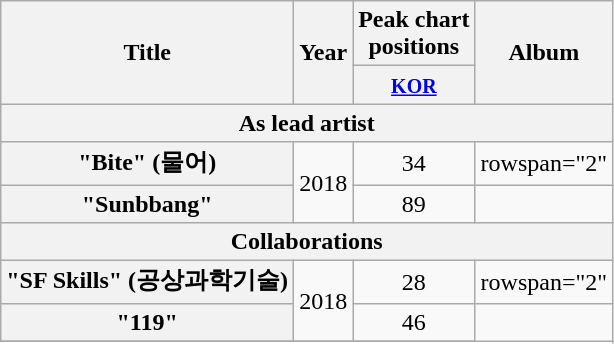<table class="wikitable plainrowheaders" style="text-align:center;">
<tr>
<th scope="col" rowspan="2">Title</th>
<th scope="col" rowspan="2">Year</th>
<th scope="col" colspan="1">Peak chart <br> positions</th>
<th scope="col" rowspan="2">Album</th>
</tr>
<tr>
<th><small><a href='#'>KOR</a></small><br></th>
</tr>
<tr>
<th scope="col" colspan="5">As lead artist</th>
</tr>
<tr>
<th scope="row">"Bite" (물어)</th>
<td rowspan="2">2018</td>
<td>34</td>
<td>rowspan="2" </td>
</tr>
<tr>
<th scope="row">"Sunbbang" </th>
<td>89</td>
</tr>
<tr>
<th scope="col" colspan="5">Collaborations</th>
</tr>
<tr>
<th scope="row">"SF Skills" (공상과학기술)<br></th>
<td rowspan="2">2018</td>
<td>28</td>
<td>rowspan="2" </td>
</tr>
<tr>
<th scope="row">"119"<br></th>
<td>46</td>
</tr>
<tr>
</tr>
</table>
